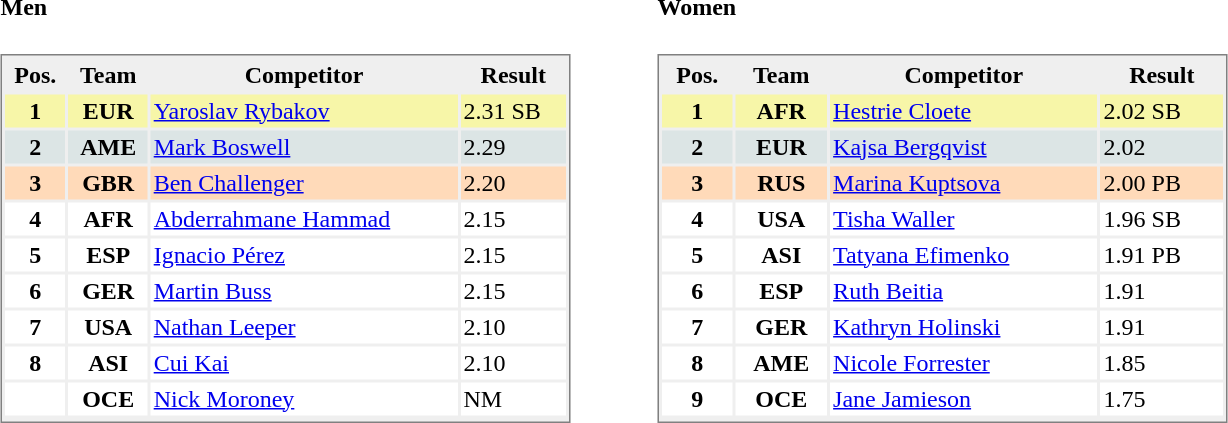<table>
<tr>
<td valign="top"><br><h4>Men</h4><table style="border-style:solid;border-width:1px;border-color:#808080;background-color:#EFEFEF" cellspacing="2" cellpadding="2" width="380px">
<tr bgcolor="#EFEFEF">
<th>Pos.</th>
<th>Team</th>
<th>Competitor</th>
<th>Result</th>
</tr>
<tr align="center" valign="top" bgcolor="#F7F6A8">
<th>1</th>
<th>EUR</th>
<td align="left"><a href='#'>Yaroslav Rybakov</a></td>
<td align="left">2.31 SB</td>
</tr>
<tr align="center" valign="top" bgcolor="#DCE5E5">
<th>2</th>
<th>AME</th>
<td align="left"><a href='#'>Mark Boswell</a></td>
<td align="left">2.29</td>
</tr>
<tr align="center" valign="top" bgcolor="#FFDAB9">
<th>3</th>
<th>GBR</th>
<td align="left"><a href='#'>Ben Challenger</a></td>
<td align="left">2.20</td>
</tr>
<tr align="center" valign="top" bgcolor="#FFFFFF">
<th>4</th>
<th>AFR</th>
<td align="left"><a href='#'>Abderrahmane Hammad</a></td>
<td align="left">2.15</td>
</tr>
<tr align="center" valign="top" bgcolor="#FFFFFF">
<th>5</th>
<th>ESP</th>
<td align="left"><a href='#'>Ignacio Pérez</a></td>
<td align="left">2.15</td>
</tr>
<tr align="center" valign="top" bgcolor="#FFFFFF">
<th>6</th>
<th>GER</th>
<td align="left"><a href='#'>Martin Buss</a></td>
<td align="left">2.15</td>
</tr>
<tr align="center" valign="top" bgcolor="#FFFFFF">
<th>7</th>
<th>USA</th>
<td align="left"><a href='#'>Nathan Leeper</a></td>
<td align="left">2.10</td>
</tr>
<tr align="center" valign="top" bgcolor="#FFFFFF">
<th>8</th>
<th>ASI</th>
<td align="left"><a href='#'>Cui Kai</a></td>
<td align="left">2.10</td>
</tr>
<tr align="center" valign="top" bgcolor="#FFFFFF">
<th></th>
<th>OCE</th>
<td align="left"><a href='#'>Nick Moroney</a></td>
<td align="left">NM</td>
</tr>
<tr align="center" valign="top" bgcolor="#FFFFFF">
</tr>
</table>
</td>
<td width="50"> </td>
<td valign="top"><br><h4>Women</h4><table style="border-style:solid;border-width:1px;border-color:#808080;background-color:#EFEFEF" cellspacing="2" cellpadding="2" width="380px">
<tr bgcolor="#EFEFEF">
<th>Pos.</th>
<th>Team</th>
<th>Competitor</th>
<th>Result</th>
</tr>
<tr align="center" valign="top" bgcolor="#F7F6A8">
<th>1</th>
<th>AFR</th>
<td align="left"><a href='#'>Hestrie Cloete</a></td>
<td align="left">2.02 SB</td>
</tr>
<tr align="center" valign="top" bgcolor="#DCE5E5">
<th>2</th>
<th>EUR</th>
<td align="left"><a href='#'>Kajsa Bergqvist</a></td>
<td align="left">2.02</td>
</tr>
<tr align="center" valign="top" bgcolor="#FFDAB9">
<th>3</th>
<th>RUS</th>
<td align="left"><a href='#'>Marina Kuptsova</a></td>
<td align="left">2.00 PB</td>
</tr>
<tr align="center" valign="top" bgcolor="#FFFFFF">
<th>4</th>
<th>USA</th>
<td align="left"><a href='#'>Tisha Waller</a></td>
<td align="left">1.96 SB</td>
</tr>
<tr align="center" valign="top" bgcolor="#FFFFFF">
<th>5</th>
<th>ASI</th>
<td align="left"><a href='#'>Tatyana Efimenko</a></td>
<td align="left">1.91 PB</td>
</tr>
<tr align="center" valign="top" bgcolor="#FFFFFF">
<th>6</th>
<th>ESP</th>
<td align="left"><a href='#'>Ruth Beitia</a></td>
<td align="left">1.91</td>
</tr>
<tr align="center" valign="top" bgcolor="#FFFFFF">
<th>7</th>
<th>GER</th>
<td align="left"><a href='#'>Kathryn Holinski</a></td>
<td align="left">1.91</td>
</tr>
<tr align="center" valign="top" bgcolor="#FFFFFF">
<th>8</th>
<th>AME</th>
<td align="left"><a href='#'>Nicole Forrester</a></td>
<td align="left">1.85</td>
</tr>
<tr align="center" valign="top" bgcolor="#FFFFFF">
<th>9</th>
<th>OCE</th>
<td align="left"><a href='#'>Jane Jamieson</a></td>
<td align="left">1.75</td>
</tr>
<tr align="center" valign="top" bgcolor="#FFFFFF">
</tr>
</table>
</td>
</tr>
</table>
